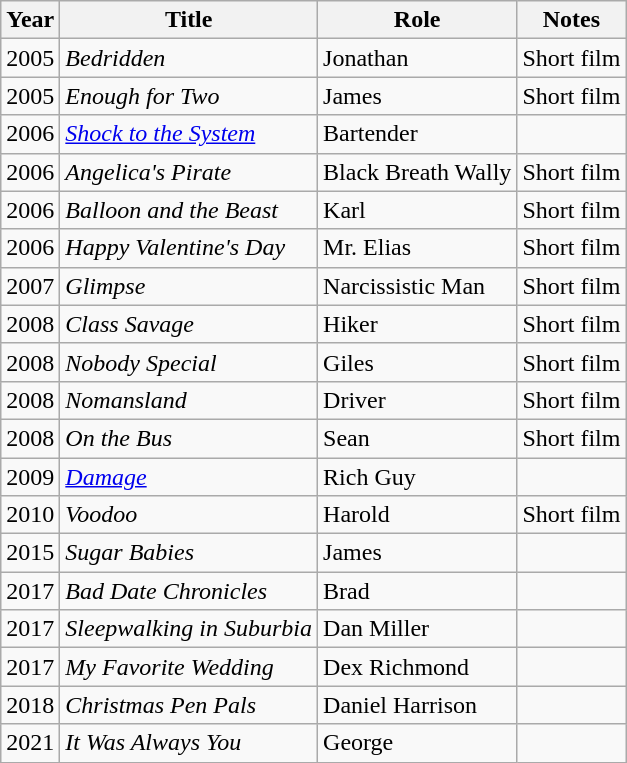<table class="wikitable sortable">
<tr>
<th>Year</th>
<th>Title</th>
<th>Role</th>
<th>Notes</th>
</tr>
<tr>
<td>2005</td>
<td><em>Bedridden</em></td>
<td>Jonathan</td>
<td>Short film</td>
</tr>
<tr>
<td>2005</td>
<td><em>Enough for Two</em></td>
<td>James</td>
<td>Short film</td>
</tr>
<tr>
<td>2006</td>
<td><em><a href='#'>Shock to the System</a></em></td>
<td>Bartender</td>
<td></td>
</tr>
<tr>
<td>2006</td>
<td><em>Angelica's Pirate</em></td>
<td>Black Breath Wally</td>
<td>Short film</td>
</tr>
<tr>
<td>2006</td>
<td><em>Balloon and the Beast</em></td>
<td>Karl</td>
<td>Short film</td>
</tr>
<tr>
<td>2006</td>
<td><em>Happy Valentine's Day</em></td>
<td>Mr. Elias</td>
<td>Short film</td>
</tr>
<tr>
<td>2007</td>
<td><em>Glimpse</em></td>
<td>Narcissistic Man</td>
<td>Short film</td>
</tr>
<tr>
<td>2008</td>
<td><em>Class Savage</em></td>
<td>Hiker</td>
<td>Short film</td>
</tr>
<tr>
<td>2008</td>
<td><em>Nobody Special</em></td>
<td>Giles</td>
<td>Short film</td>
</tr>
<tr>
<td>2008</td>
<td><em>Nomansland</em></td>
<td>Driver</td>
<td>Short film</td>
</tr>
<tr>
<td>2008</td>
<td><em>On the Bus</em></td>
<td>Sean</td>
<td>Short film</td>
</tr>
<tr>
<td>2009</td>
<td><em><a href='#'>Damage</a></em></td>
<td>Rich Guy</td>
<td></td>
</tr>
<tr>
<td>2010</td>
<td><em>Voodoo</em></td>
<td>Harold</td>
<td>Short film</td>
</tr>
<tr>
<td>2015</td>
<td><em>Sugar Babies</em></td>
<td>James</td>
<td></td>
</tr>
<tr>
<td>2017</td>
<td><em>Bad Date Chronicles</em></td>
<td>Brad</td>
<td></td>
</tr>
<tr>
<td>2017</td>
<td><em>Sleepwalking in Suburbia</em></td>
<td>Dan Miller</td>
<td></td>
</tr>
<tr>
<td>2017</td>
<td><em>My Favorite Wedding</em></td>
<td>Dex Richmond</td>
<td></td>
</tr>
<tr>
<td>2018</td>
<td><em>Christmas Pen Pals</em></td>
<td>Daniel Harrison</td>
<td></td>
</tr>
<tr>
<td>2021</td>
<td><em>It Was Always You</em></td>
<td>George</td>
<td></td>
</tr>
</table>
